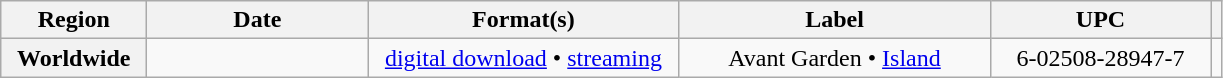<table class="wikitable plainrowheaders">
<tr>
<th scope="col", style="width:90px;">Region</th>
<th scope="col", style="width:140px;">Date</th>
<th scope="col", style="width:200px;">Format(s)</th>
<th scope="col", style="width:200px;">Label</th>
<th scope="col", style="width:140px;">UPC</th>
<th scope="col"></th>
</tr>
<tr>
<th scope="row", rowspan="2", style="text-align:center;">Worldwide</th>
<td style="text-align:center;"></td>
<td style="text-align:center;"><a href='#'>digital download</a> • <a href='#'>streaming</a></td>
<td style="text-align:center;">Avant Garden • <a href='#'>Island</a></td>
<td style="text-align:center;">6-02508-28947-7</td>
<td style="text-align:center;"></td>
</tr>
</table>
